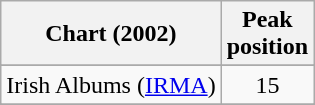<table class="wikitable sortable">
<tr>
<th>Chart (2002)</th>
<th>Peak<br>position</th>
</tr>
<tr>
</tr>
<tr>
</tr>
<tr>
</tr>
<tr>
</tr>
<tr>
</tr>
<tr>
</tr>
<tr>
</tr>
<tr>
<td>Irish Albums (<a href='#'>IRMA</a>)</td>
<td style="text-align:center">15</td>
</tr>
<tr>
</tr>
<tr>
</tr>
<tr>
</tr>
<tr>
</tr>
<tr>
</tr>
</table>
